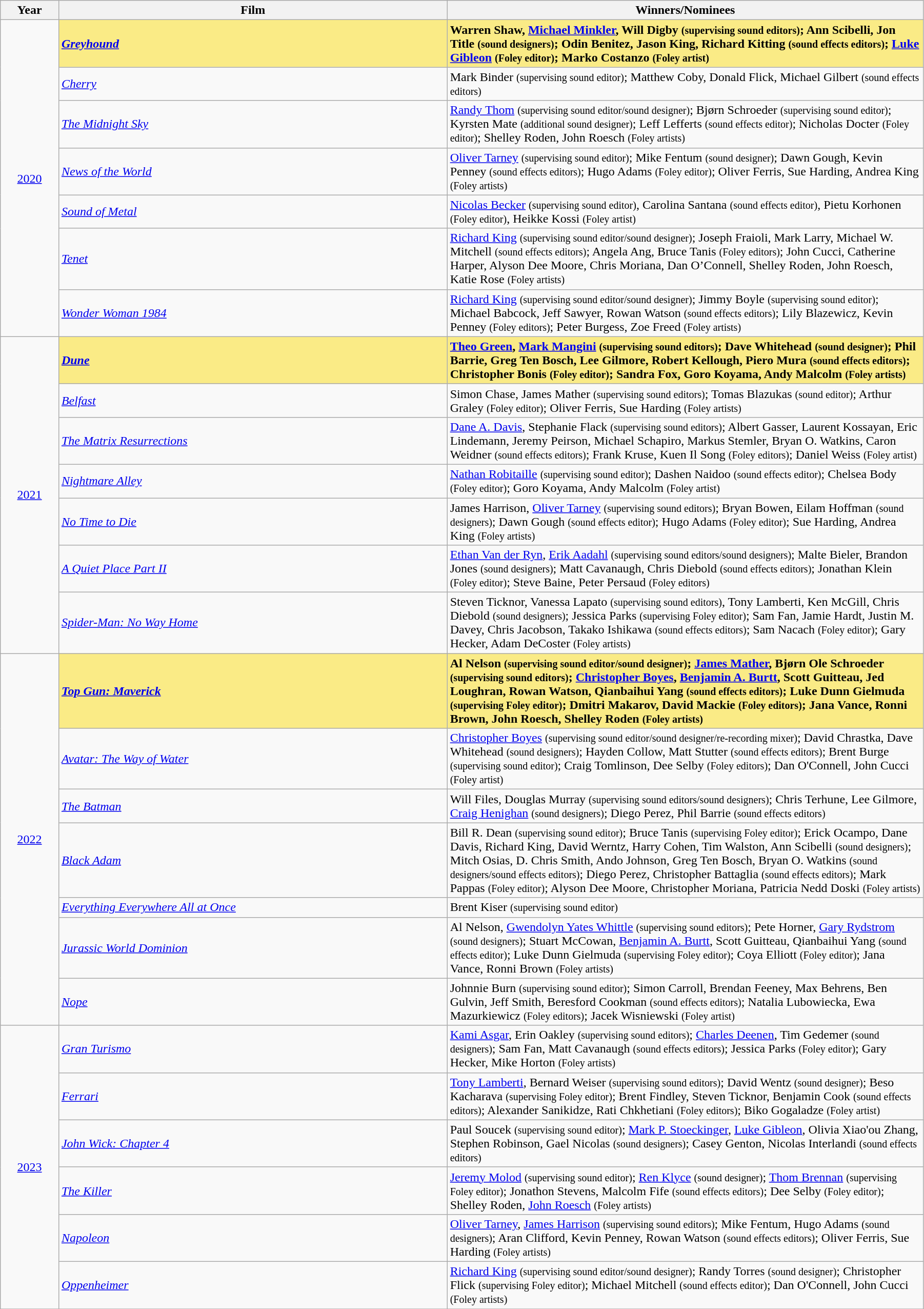<table class="wikitable" width="95%" cellpadding="5">
<tr>
<th width="6%">Year</th>
<th width="40%">Film</th>
<th width="49%">Winners/Nominees</th>
</tr>
<tr>
<td rowspan=7 style="text-align:center"><a href='#'>2020</a><br></td>
<td style="background:#FAEB86;"><strong><em><a href='#'>Greyhound</a></em></strong></td>
<td style="background:#FAEB86;"><strong>Warren Shaw, <a href='#'>Michael Minkler</a>, Will Digby <small>(supervising sound editors)</small>; Ann Scibelli, Jon Title <small>(sound designers)</small>; Odin Benitez, Jason King, Richard Kitting <small>(sound effects editors)</small>; <a href='#'>Luke Gibleon</a> <small>(Foley editor)</small>; Marko Costanzo <small>(Foley artist)</small></strong></td>
</tr>
<tr>
<td><em><a href='#'>Cherry</a></em></td>
<td>Mark Binder <small>(supervising sound editor)</small>; Matthew Coby, Donald Flick, Michael Gilbert <small>(sound effects editors)</small></td>
</tr>
<tr>
<td><em><a href='#'>The Midnight Sky</a></em></td>
<td><a href='#'>Randy Thom</a> <small>(supervising sound editor/sound designer)</small>; Bjørn Schroeder <small>(supervising sound editor)</small>; Kyrsten Mate <small>(additional sound designer)</small>; Leff Lefferts <small>(sound effects editor)</small>; Nicholas Docter <small>(Foley editor)</small>; Shelley Roden, John Roesch <small>(Foley artists)</small></td>
</tr>
<tr>
<td><em><a href='#'>News of the World</a></em></td>
<td><a href='#'>Oliver Tarney</a> <small>(supervising sound editor)</small>; Mike Fentum <small>(sound designer)</small>; Dawn Gough, Kevin Penney <small>(sound effects editors)</small>; Hugo Adams <small>(Foley editor)</small>; Oliver Ferris, Sue Harding, Andrea King <small>(Foley artists)</small></td>
</tr>
<tr>
<td><em><a href='#'>Sound of Metal</a></em></td>
<td><a href='#'>Nicolas Becker</a> <small>(supervising sound editor)</small>, Carolina Santana <small>(sound effects editor)</small>, Pietu Korhonen <small>(Foley editor)</small>, Heikke Kossi <small>(Foley artist)</small></td>
</tr>
<tr>
<td><em><a href='#'>Tenet</a></em></td>
<td><a href='#'>Richard King</a> <small>(supervising sound editor/sound designer)</small>; Joseph Fraioli, Mark Larry, Michael W. Mitchell <small>(sound effects editors)</small>; Angela Ang, Bruce Tanis <small>(Foley editors)</small>; John Cucci, Catherine Harper, Alyson Dee Moore, Chris Moriana, Dan O’Connell, Shelley Roden, John Roesch, Katie Rose <small>(Foley artists)</small></td>
</tr>
<tr>
<td><em><a href='#'>Wonder Woman 1984</a></em></td>
<td><a href='#'>Richard King</a> <small>(supervising sound editor/sound designer)</small>; Jimmy Boyle <small>(supervising sound editor)</small>; Michael Babcock, Jeff Sawyer, Rowan Watson <small>(sound effects editors)</small>; Lily Blazewicz, Kevin Penney <small>(Foley editors)</small>; Peter Burgess, Zoe Freed <small>(Foley artists)</small></td>
</tr>
<tr>
<td rowspan=7 style="text-align:center"><a href='#'>2021</a><br></td>
<td style="background:#FAEB86;"><strong><em><a href='#'>Dune</a></em></strong></td>
<td style="background:#FAEB86;"><strong><a href='#'>Theo Green</a>, <a href='#'>Mark Mangini</a> <small>(supervising sound editors)</small>; Dave Whitehead <small>(sound designer)</small>; Phil Barrie, Greg Ten Bosch, Lee Gilmore, Robert Kellough, Piero Mura <small>(sound effects editors)</small>; Christopher Bonis <small>(Foley editor)</small>; Sandra Fox, Goro Koyama, Andy Malcolm <small>(Foley artists)</small></strong></td>
</tr>
<tr>
<td><em><a href='#'>Belfast</a></em></td>
<td>Simon Chase, James Mather <small>(supervising sound editors)</small>; Tomas Blazukas <small>(sound editor)</small>; Arthur Graley <small>(Foley editor)</small>; Oliver Ferris, Sue Harding <small>(Foley artists)</small></td>
</tr>
<tr>
<td><em><a href='#'>The Matrix Resurrections</a></em></td>
<td><a href='#'>Dane A. Davis</a>, Stephanie Flack <small>(supervising sound editors)</small>; Albert Gasser, Laurent Kossayan, Eric Lindemann, Jeremy Peirson, Michael Schapiro, Markus Stemler, Bryan O. Watkins, Caron Weidner <small>(sound effects editors)</small>; Frank Kruse, Kuen Il Song <small>(Foley editors)</small>; Daniel Weiss <small>(Foley artist)</small></td>
</tr>
<tr>
<td><em><a href='#'>Nightmare Alley</a></em></td>
<td><a href='#'>Nathan Robitaille</a> <small>(supervising sound editor)</small>; Dashen Naidoo <small>(sound effects editor)</small>; Chelsea Body <small>(Foley editor)</small>; Goro Koyama, Andy Malcolm <small>(Foley artist)</small></td>
</tr>
<tr>
<td><em><a href='#'>No Time to Die</a></em></td>
<td>James Harrison, <a href='#'>Oliver Tarney</a> <small>(supervising sound editors)</small>; Bryan Bowen, Eilam Hoffman <small>(sound designers)</small>; Dawn Gough <small>(sound effects editor)</small>; Hugo Adams <small>(Foley editor)</small>; Sue Harding, Andrea King <small>(Foley artists)</small></td>
</tr>
<tr>
<td><em><a href='#'>A Quiet Place Part II</a></em></td>
<td><a href='#'>Ethan Van der Ryn</a>, <a href='#'>Erik Aadahl</a> <small>(supervising sound editors/sound designers)</small>; Malte Bieler, Brandon Jones <small>(sound designers)</small>; Matt Cavanaugh, Chris Diebold <small>(sound effects editors)</small>; Jonathan Klein <small>(Foley editor)</small>; Steve Baine, Peter Persaud <small>(Foley editors)</small></td>
</tr>
<tr>
<td><em><a href='#'>Spider-Man: No Way Home</a></em></td>
<td>Steven Ticknor, Vanessa Lapato <small>(supervising sound editors)</small>, Tony Lamberti, Ken McGill, Chris Diebold <small>(sound designers)</small>; Jessica Parks <small>(supervising Foley editor)</small>; Sam Fan, Jamie Hardt, Justin M. Davey, Chris Jacobson, Takako Ishikawa <small>(sound effects editors)</small>; Sam Nacach <small>(Foley editor)</small>; Gary Hecker, Adam DeCoster <small>(Foley artists)</small></td>
</tr>
<tr>
<td rowspan=7 style="text-align:center"><a href='#'>2022</a><br></td>
<td style="background:#FAEB86;"><strong><em><a href='#'>Top Gun: Maverick</a></em></strong></td>
<td style="background:#FAEB86;"><strong>Al Nelson <small>(supervising sound editor/sound designer)</small>; <a href='#'>James Mather</a>, Bjørn Ole Schroeder <small>(supervising sound editors)</small>; <a href='#'>Christopher Boyes</a>, <a href='#'>Benjamin A. Burtt</a>, Scott Guitteau, Jed Loughran, Rowan Watson, Qianbaihui Yang <small>(sound effects editors)</small>; Luke Dunn Gielmuda <small>(supervising Foley editor)</small>; Dmitri Makarov, David Mackie <small>(Foley editors)</small>; Jana Vance, Ronni Brown, John Roesch, Shelley Roden <small>(Foley artists)</small></strong></td>
</tr>
<tr>
<td><em><a href='#'>Avatar: The Way of Water</a></em></td>
<td><a href='#'>Christopher Boyes</a> <small>(supervising sound editor/sound designer/re-recording mixer)</small>; David Chrastka, Dave Whitehead <small>(sound designers)</small>; Hayden Collow, Matt Stutter <small>(sound effects editors)</small>; Brent Burge <small>(supervising sound editor)</small>; Craig Tomlinson, Dee Selby <small>(Foley editors)</small>; Dan O'Connell, John Cucci <small>(Foley artist)</small></td>
</tr>
<tr>
<td><em><a href='#'>The Batman</a></em></td>
<td>Will Files, Douglas Murray <small>(supervising sound editors/sound designers)</small>; Chris Terhune, Lee Gilmore, <a href='#'>Craig Henighan</a> <small>(sound designers)</small>; Diego Perez, Phil Barrie <small>(sound effects editors)</small></td>
</tr>
<tr>
<td><em><a href='#'>Black Adam</a></em></td>
<td>Bill R. Dean <small>(supervising sound editor)</small>; Bruce Tanis <small>(supervising Foley editor)</small>; Erick Ocampo, Dane Davis, Richard King, David Werntz, Harry Cohen, Tim Walston, Ann Scibelli <small>(sound designers)</small>; Mitch Osias, D. Chris Smith, Ando Johnson, Greg Ten Bosch, Bryan O. Watkins <small>(sound designers/sound effects editors)</small>; Diego Perez, Christopher Battaglia <small>(sound effects editors)</small>; Mark Pappas <small>(Foley editor)</small>; Alyson Dee Moore, Christopher Moriana, Patricia Nedd Doski <small>(Foley artists)</small></td>
</tr>
<tr>
<td><em><a href='#'>Everything Everywhere All at Once</a></em></td>
<td>Brent Kiser <small>(supervising sound editor)</small></td>
</tr>
<tr>
<td><em><a href='#'>Jurassic World Dominion</a></em></td>
<td>Al Nelson, <a href='#'>Gwendolyn Yates Whittle</a> <small>(supervising sound editors)</small>; Pete Horner, <a href='#'>Gary Rydstrom</a> <small>(sound designers)</small>; Stuart McCowan, <a href='#'>Benjamin A. Burtt</a>, Scott Guitteau, Qianbaihui Yang <small>(sound effects editor)</small>; Luke Dunn Gielmuda <small>(supervising Foley editor)</small>; Coya Elliott <small>(Foley editor)</small>; Jana Vance, Ronni Brown <small>(Foley artists)</small></td>
</tr>
<tr>
<td><em><a href='#'>Nope</a></em></td>
<td>Johnnie Burn <small>(supervising sound editor)</small>; Simon Carroll, Brendan Feeney, Max Behrens, Ben Gulvin, Jeff Smith, Beresford Cookman <small>(sound effects editors)</small>; Natalia Lubowiecka, Ewa Mazurkiewicz <small>(Foley editors)</small>; Jacek Wisniewski <small>(Foley artist)</small></td>
</tr>
<tr>
<td rowspan=6 style="text-align:center"><a href='#'>2023</a><br></td>
<td><em><a href='#'>Gran Turismo</a></em></td>
<td><a href='#'>Kami Asgar</a>, Erin Oakley <small>(supervising sound editors)</small>; <a href='#'>Charles Deenen</a>, Tim Gedemer <small>(sound designers)</small>; Sam Fan, Matt Cavanaugh <small>(sound effects editors)</small>; Jessica Parks <small>(Foley editor)</small>; Gary Hecker, Mike Horton <small>(Foley artists)</small></td>
</tr>
<tr>
<td><em><a href='#'>Ferrari</a></em></td>
<td><a href='#'>Tony Lamberti</a>, Bernard Weiser <small>(supervising sound editors)</small>; David Wentz <small>(sound designer)</small>; Beso Kacharava <small>(supervising Foley editor)</small>; Brent Findley, Steven Ticknor, Benjamin Cook <small>(sound effects editors)</small>; Alexander Sanikidze, Rati Chkhetiani <small>(Foley editors)</small>; Biko Gogaladze <small>(Foley artist)</small></td>
</tr>
<tr>
<td><em><a href='#'>John Wick: Chapter 4</a></em></td>
<td>Paul Soucek <small>(supervising sound editor)</small>; <a href='#'>Mark P. Stoeckinger</a>, <a href='#'>Luke Gibleon</a>, Olivia Xiao'ou Zhang, Stephen Robinson, Gael Nicolas <small>(sound designers)</small>; Casey Genton, Nicolas Interlandi <small>(sound effects editors)</small></td>
</tr>
<tr>
<td><em><a href='#'>The Killer</a></em></td>
<td><a href='#'>Jeremy Molod</a> <small>(supervising sound editor)</small>; <a href='#'>Ren Klyce</a> <small>(sound designer)</small>; <a href='#'>Thom Brennan</a> <small>(supervising Foley editor)</small>; Jonathon Stevens, Malcolm Fife <small>(sound effects editors)</small>; Dee Selby <small>(Foley editor)</small>; Shelley Roden, <a href='#'>John Roesch</a> <small>(Foley artists)</small></td>
</tr>
<tr>
<td><em><a href='#'>Napoleon</a></em></td>
<td><a href='#'>Oliver Tarney</a>, <a href='#'>James Harrison</a> <small>(supervising sound editors)</small>; Mike Fentum, Hugo Adams <small>(sound designers)</small>; Aran Clifford, Kevin Penney, Rowan Watson <small>(sound effects editors)</small>; Oliver Ferris, Sue Harding <small>(Foley artists)</small></td>
</tr>
<tr>
<td><em><a href='#'>Oppenheimer</a></em></td>
<td><a href='#'>Richard King</a> <small>(supervising sound editor/sound designer)</small>; Randy Torres <small>(sound designer)</small>; Christopher Flick <small>(supervising Foley editor)</small>; Michael Mitchell <small>(sound effects editor)</small>; Dan O'Connell, John Cucci <small>(Foley artists)</small></td>
</tr>
<tr>
</tr>
</table>
